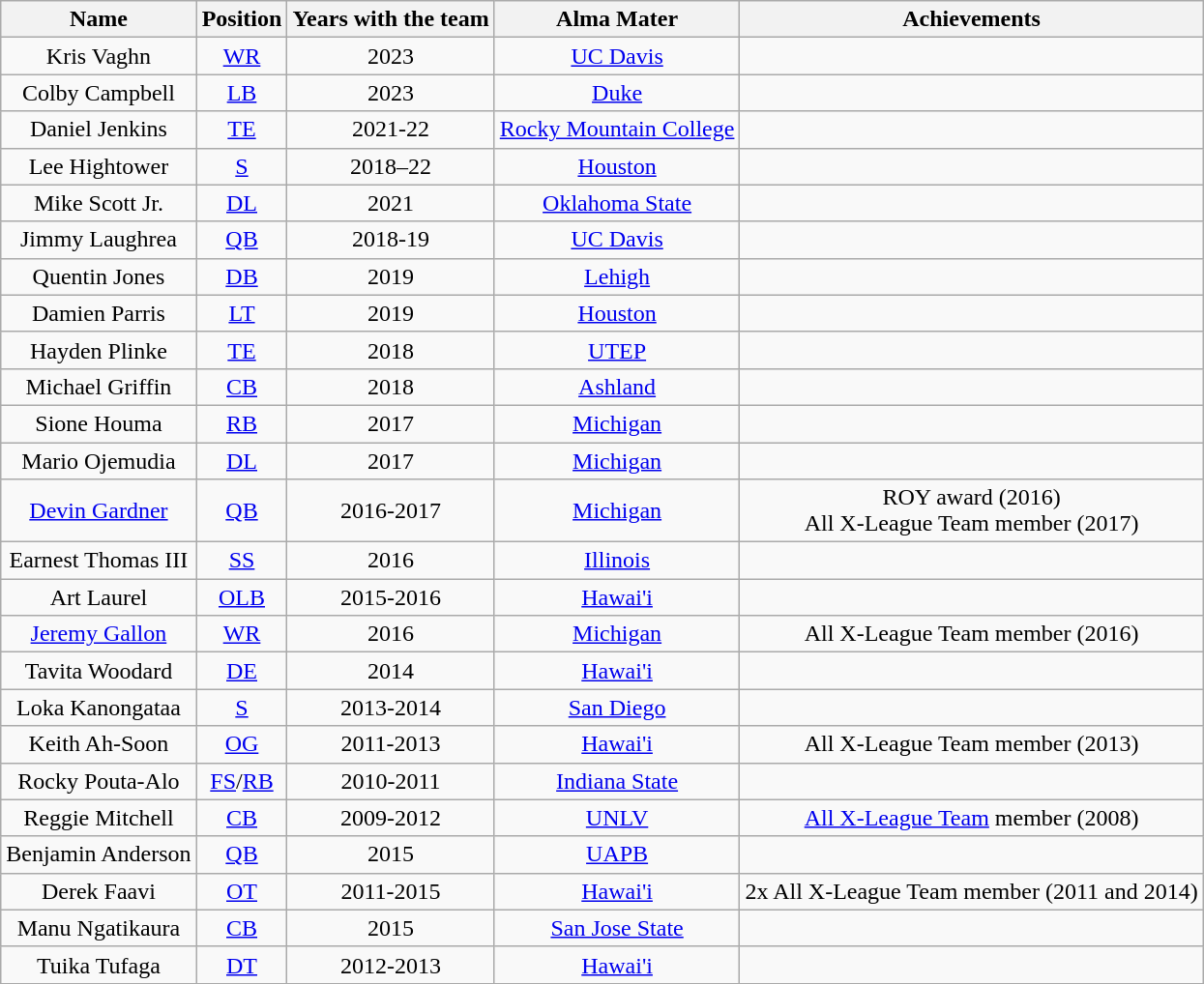<table class="wikitable" style="text-align:center">
<tr>
<th>Name</th>
<th>Position</th>
<th>Years with the team</th>
<th>Alma Mater</th>
<th>Achievements</th>
</tr>
<tr>
<td>Kris Vaghn</td>
<td><a href='#'>WR</a></td>
<td>2023</td>
<td><a href='#'>UC Davis</a></td>
<td></td>
</tr>
<tr>
<td>Colby Campbell</td>
<td><a href='#'>LB</a></td>
<td>2023</td>
<td><a href='#'>Duke</a></td>
<td></td>
</tr>
<tr>
<td>Daniel Jenkins</td>
<td><a href='#'>TE</a></td>
<td>2021-22</td>
<td><a href='#'>Rocky Mountain College</a></td>
<td></td>
</tr>
<tr>
<td>Lee Hightower</td>
<td><a href='#'>S</a></td>
<td>2018–22</td>
<td><a href='#'>Houston</a></td>
<td></td>
</tr>
<tr>
<td>Mike Scott Jr.</td>
<td><a href='#'>DL</a></td>
<td>2021</td>
<td><a href='#'>Oklahoma State</a></td>
<td></td>
</tr>
<tr>
<td>Jimmy Laughrea</td>
<td><a href='#'>QB</a></td>
<td>2018-19</td>
<td><a href='#'>UC Davis</a></td>
<td></td>
</tr>
<tr>
<td>Quentin Jones</td>
<td><a href='#'>DB</a></td>
<td>2019</td>
<td><a href='#'>Lehigh</a></td>
<td></td>
</tr>
<tr>
<td>Damien Parris</td>
<td><a href='#'>LT</a></td>
<td>2019</td>
<td><a href='#'>Houston</a></td>
<td></td>
</tr>
<tr>
<td>Hayden Plinke</td>
<td><a href='#'>TE</a></td>
<td>2018</td>
<td><a href='#'>UTEP</a></td>
<td></td>
</tr>
<tr>
<td>Michael Griffin</td>
<td><a href='#'>CB</a></td>
<td>2018</td>
<td><a href='#'>Ashland</a></td>
<td></td>
</tr>
<tr>
<td>Sione Houma</td>
<td><a href='#'>RB</a></td>
<td>2017</td>
<td><a href='#'>Michigan</a></td>
<td></td>
</tr>
<tr>
<td>Mario Ojemudia</td>
<td><a href='#'>DL</a></td>
<td>2017</td>
<td><a href='#'>Michigan</a></td>
<td></td>
</tr>
<tr>
<td><a href='#'>Devin Gardner</a></td>
<td><a href='#'>QB</a></td>
<td>2016-2017</td>
<td><a href='#'>Michigan</a></td>
<td>ROY award (2016)<br>All X-League Team member (2017)</td>
</tr>
<tr>
<td>Earnest Thomas III</td>
<td><a href='#'>SS</a></td>
<td>2016</td>
<td><a href='#'>Illinois</a></td>
<td></td>
</tr>
<tr>
<td>Art Laurel</td>
<td><a href='#'>OLB</a></td>
<td>2015-2016</td>
<td><a href='#'>Hawai'i</a></td>
<td></td>
</tr>
<tr>
<td><a href='#'>Jeremy Gallon</a></td>
<td><a href='#'>WR</a></td>
<td>2016</td>
<td><a href='#'>Michigan</a></td>
<td>All X-League Team member (2016)</td>
</tr>
<tr>
<td>Tavita Woodard</td>
<td><a href='#'>DE</a></td>
<td>2014</td>
<td><a href='#'>Hawai'i</a></td>
<td></td>
</tr>
<tr>
<td>Loka Kanongataa</td>
<td><a href='#'>S</a></td>
<td>2013-2014</td>
<td><a href='#'>San Diego</a></td>
<td></td>
</tr>
<tr>
<td>Keith Ah-Soon</td>
<td><a href='#'>OG</a></td>
<td>2011-2013</td>
<td><a href='#'>Hawai'i</a></td>
<td>All X-League Team member (2013)</td>
</tr>
<tr>
<td>Rocky Pouta-Alo</td>
<td><a href='#'>FS</a>/<a href='#'>RB</a></td>
<td>2010-2011</td>
<td><a href='#'>Indiana State</a></td>
<td></td>
</tr>
<tr>
<td>Reggie Mitchell</td>
<td><a href='#'>CB</a></td>
<td>2009-2012</td>
<td><a href='#'>UNLV</a></td>
<td><a href='#'>All X-League Team</a> member (2008)</td>
</tr>
<tr>
<td>Benjamin Anderson</td>
<td><a href='#'>QB</a></td>
<td>2015</td>
<td><a href='#'>UAPB</a></td>
<td></td>
</tr>
<tr>
<td>Derek Faavi</td>
<td><a href='#'>OT</a></td>
<td>2011-2015</td>
<td><a href='#'>Hawai'i</a></td>
<td>2x All X-League Team member (2011 and 2014)</td>
</tr>
<tr>
<td>Manu Ngatikaura</td>
<td><a href='#'>CB</a></td>
<td>2015</td>
<td><a href='#'>San Jose State</a></td>
<td></td>
</tr>
<tr>
<td>Tuika Tufaga</td>
<td><a href='#'>DT</a></td>
<td>2012-2013</td>
<td><a href='#'>Hawai'i</a></td>
<td></td>
</tr>
<tr>
</tr>
</table>
